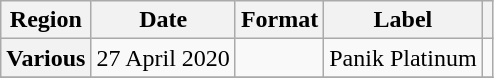<table class="wikitable plainrowheaders">
<tr>
<th scope="col">Region</th>
<th scope="col">Date</th>
<th scope="col">Format</th>
<th scope="col">Label</th>
<th scope="col"></th>
</tr>
<tr>
<th>Various</th>
<td>27 April 2020</td>
<td></td>
<td>Panik Platinum</td>
<td></td>
</tr>
<tr>
</tr>
</table>
